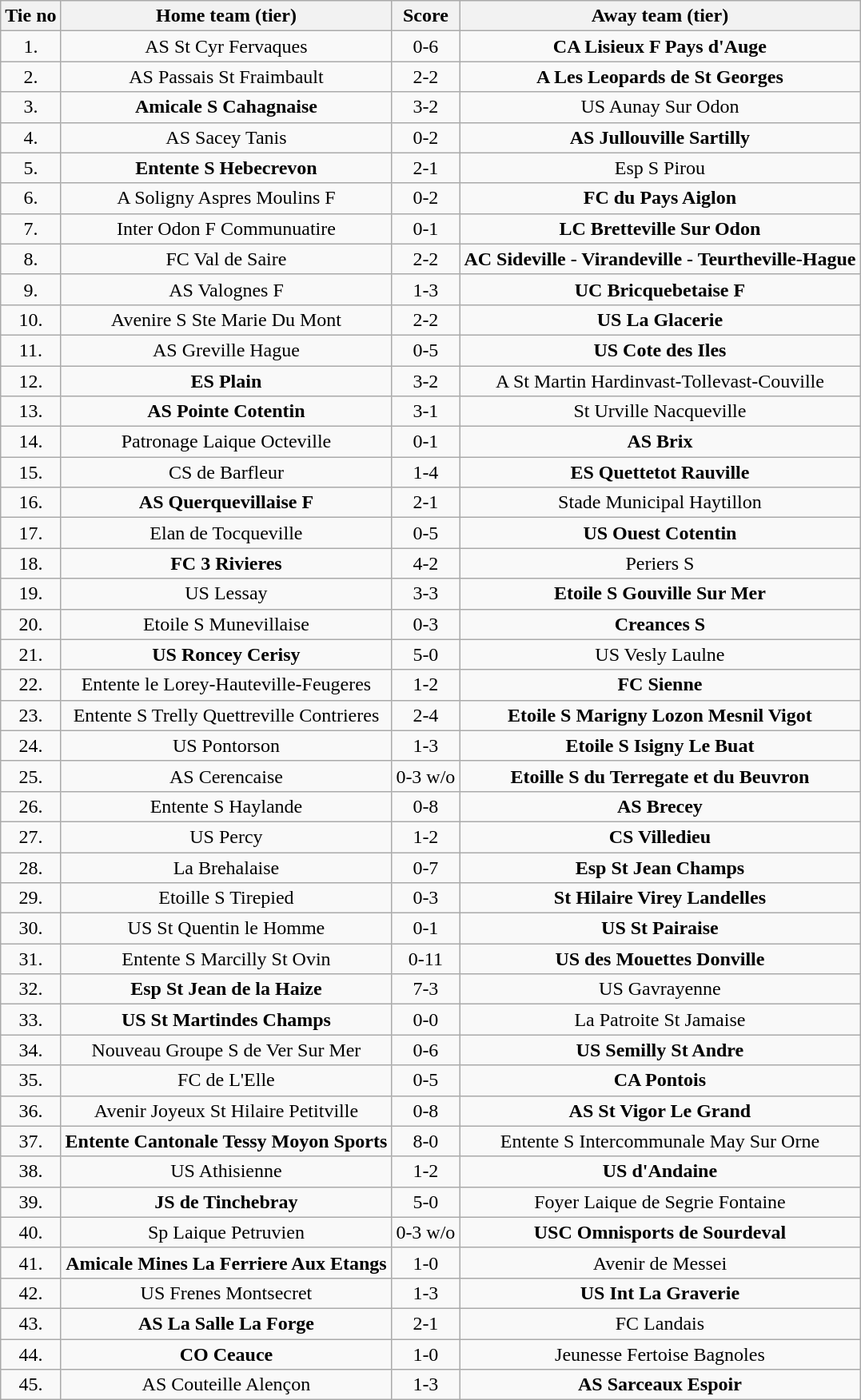<table class="wikitable" style="text-align: center">
<tr>
<th>Tie no</th>
<th>Home team (tier)</th>
<th>Score</th>
<th>Away team (tier)</th>
</tr>
<tr>
<td>1.</td>
<td>AS St Cyr Fervaques</td>
<td>0-6</td>
<td><strong>CA Lisieux F Pays d'Auge</strong></td>
</tr>
<tr>
<td>2.</td>
<td>AS Passais St Fraimbault</td>
<td>2-2 </td>
<td><strong>A Les Leopards de St Georges</strong></td>
</tr>
<tr>
<td>3.</td>
<td><strong>Amicale S Cahagnaise</strong></td>
<td>3-2</td>
<td>US Aunay Sur Odon</td>
</tr>
<tr>
<td>4.</td>
<td>AS Sacey Tanis</td>
<td>0-2</td>
<td><strong>AS Jullouville Sartilly</strong></td>
</tr>
<tr>
<td>5.</td>
<td><strong>Entente S Hebecrevon</strong></td>
<td>2-1</td>
<td>Esp S Pirou</td>
</tr>
<tr>
<td>6.</td>
<td>A Soligny Aspres Moulins F</td>
<td>0-2</td>
<td><strong>FC du Pays Aiglon</strong></td>
</tr>
<tr>
<td>7.</td>
<td>Inter Odon F Communuatire</td>
<td>0-1</td>
<td><strong>LC Bretteville Sur Odon</strong></td>
</tr>
<tr>
<td>8.</td>
<td>FC Val de Saire</td>
<td>2-2 </td>
<td><strong>AC Sideville - Virandeville - Teurtheville-Hague</strong></td>
</tr>
<tr>
<td>9.</td>
<td>AS Valognes F</td>
<td>1-3</td>
<td><strong>UC Bricquebetaise F</strong></td>
</tr>
<tr>
<td>10.</td>
<td>Avenire S Ste Marie Du Mont</td>
<td>2-2 </td>
<td><strong>US La Glacerie</strong></td>
</tr>
<tr>
<td>11.</td>
<td>AS Greville Hague</td>
<td>0-5</td>
<td><strong>US Cote des Iles</strong></td>
</tr>
<tr>
<td>12.</td>
<td><strong>ES Plain</strong></td>
<td>3-2</td>
<td>A St Martin Hardinvast-Tollevast-Couville</td>
</tr>
<tr>
<td>13.</td>
<td><strong>AS Pointe Cotentin</strong></td>
<td>3-1</td>
<td>St Urville Nacqueville</td>
</tr>
<tr>
<td>14.</td>
<td>Patronage Laique Octeville</td>
<td>0-1</td>
<td><strong>AS Brix</strong></td>
</tr>
<tr>
<td>15.</td>
<td>CS de Barfleur</td>
<td>1-4</td>
<td><strong>ES Quettetot Rauville</strong></td>
</tr>
<tr>
<td>16.</td>
<td><strong>AS Querquevillaise F</strong></td>
<td>2-1</td>
<td>Stade Municipal Haytillon</td>
</tr>
<tr>
<td>17.</td>
<td>Elan de Tocqueville</td>
<td>0-5</td>
<td><strong>US Ouest Cotentin</strong></td>
</tr>
<tr>
<td>18.</td>
<td><strong>FC 3 Rivieres</strong></td>
<td>4-2</td>
<td>Periers S</td>
</tr>
<tr>
<td>19.</td>
<td>US Lessay</td>
<td>3-3 </td>
<td><strong>Etoile S Gouville Sur Mer</strong></td>
</tr>
<tr>
<td>20.</td>
<td>Etoile S Munevillaise</td>
<td>0-3</td>
<td><strong>Creances S</strong></td>
</tr>
<tr>
<td>21.</td>
<td><strong>US Roncey Cerisy</strong></td>
<td>5-0</td>
<td>US Vesly Laulne</td>
</tr>
<tr>
<td>22.</td>
<td>Entente le Lorey-Hauteville-Feugeres</td>
<td>1-2</td>
<td><strong>FC Sienne</strong></td>
</tr>
<tr>
<td>23.</td>
<td>Entente S Trelly Quettreville Contrieres</td>
<td>2-4</td>
<td><strong>Etoile S Marigny Lozon Mesnil Vigot</strong></td>
</tr>
<tr>
<td>24.</td>
<td>US Pontorson</td>
<td>1-3 </td>
<td><strong>Etoile S Isigny Le Buat</strong></td>
</tr>
<tr>
<td>25.</td>
<td>AS Cerencaise</td>
<td>0-3 w/o</td>
<td><strong>Etoille S du Terregate et du Beuvron</strong></td>
</tr>
<tr>
<td>26.</td>
<td>Entente S Haylande</td>
<td>0-8</td>
<td><strong>AS Brecey</strong></td>
</tr>
<tr>
<td>27.</td>
<td>US Percy</td>
<td>1-2</td>
<td><strong>CS Villedieu</strong></td>
</tr>
<tr>
<td>28.</td>
<td>La Brehalaise</td>
<td>0-7</td>
<td><strong>Esp St Jean Champs</strong></td>
</tr>
<tr>
<td>29.</td>
<td>Etoille S Tirepied</td>
<td>0-3</td>
<td><strong>St Hilaire Virey Landelles</strong></td>
</tr>
<tr>
<td>30.</td>
<td>US St Quentin le Homme</td>
<td>0-1 </td>
<td><strong>US St Pairaise</strong></td>
</tr>
<tr>
<td>31.</td>
<td>Entente S Marcilly St Ovin</td>
<td>0-11</td>
<td><strong>US des Mouettes Donville</strong></td>
</tr>
<tr>
<td>32.</td>
<td><strong>Esp St Jean de la Haize</strong></td>
<td>7-3</td>
<td>US Gavrayenne</td>
</tr>
<tr>
<td>33.</td>
<td><strong>US St Martindes Champs</strong></td>
<td>0-0 </td>
<td>La Patroite St Jamaise</td>
</tr>
<tr>
<td>34.</td>
<td>Nouveau Groupe S de Ver Sur Mer</td>
<td>0-6</td>
<td><strong>US Semilly St Andre</strong></td>
</tr>
<tr>
<td>35.</td>
<td>FC de L'Elle</td>
<td>0-5</td>
<td><strong>CA Pontois</strong></td>
</tr>
<tr>
<td>36.</td>
<td>Avenir Joyeux St Hilaire Petitville</td>
<td>0-8</td>
<td><strong>AS St Vigor Le Grand</strong></td>
</tr>
<tr>
<td>37.</td>
<td><strong>Entente Cantonale Tessy Moyon Sports</strong></td>
<td>8-0</td>
<td>Entente S Intercommunale May Sur Orne</td>
</tr>
<tr>
<td>38.</td>
<td>US Athisienne</td>
<td>1-2</td>
<td><strong>US d'Andaine</strong></td>
</tr>
<tr>
<td>39.</td>
<td><strong>JS de Tinchebray</strong></td>
<td>5-0</td>
<td>Foyer Laique de Segrie Fontaine</td>
</tr>
<tr>
<td>40.</td>
<td>Sp Laique Petruvien</td>
<td>0-3 w/o</td>
<td><strong>USC Omnisports de Sourdeval</strong></td>
</tr>
<tr>
<td>41.</td>
<td><strong>Amicale Mines La Ferriere Aux Etangs</strong></td>
<td>1-0</td>
<td>Avenir de Messei</td>
</tr>
<tr>
<td>42.</td>
<td>US Frenes Montsecret</td>
<td>1-3</td>
<td><strong>US Int La Graverie</strong></td>
</tr>
<tr>
<td>43.</td>
<td><strong>AS La Salle La Forge</strong></td>
<td>2-1</td>
<td>FC Landais</td>
</tr>
<tr>
<td>44.</td>
<td><strong>CO Ceauce</strong></td>
<td>1-0</td>
<td>Jeunesse Fertoise Bagnoles</td>
</tr>
<tr>
<td>45.</td>
<td>AS Couteille Alençon</td>
<td>1-3</td>
<td><strong>AS Sarceaux Espoir</strong></td>
</tr>
</table>
